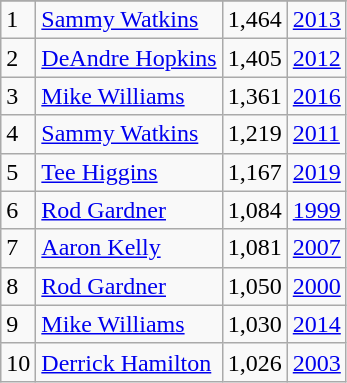<table class="wikitable">
<tr>
</tr>
<tr>
<td>1</td>
<td><a href='#'>Sammy Watkins</a></td>
<td>1,464</td>
<td><a href='#'>2013</a></td>
</tr>
<tr>
<td>2</td>
<td><a href='#'>DeAndre Hopkins</a></td>
<td>1,405</td>
<td><a href='#'>2012</a></td>
</tr>
<tr>
<td>3</td>
<td><a href='#'>Mike Williams</a></td>
<td>1,361</td>
<td><a href='#'>2016</a></td>
</tr>
<tr>
<td>4</td>
<td><a href='#'>Sammy Watkins</a></td>
<td>1,219</td>
<td><a href='#'>2011</a></td>
</tr>
<tr>
<td>5</td>
<td><a href='#'>Tee Higgins</a></td>
<td>1,167</td>
<td><a href='#'>2019</a></td>
</tr>
<tr>
<td>6</td>
<td><a href='#'>Rod Gardner</a></td>
<td>1,084</td>
<td><a href='#'>1999</a></td>
</tr>
<tr>
<td>7</td>
<td><a href='#'>Aaron Kelly</a></td>
<td>1,081</td>
<td><a href='#'>2007</a></td>
</tr>
<tr>
<td>8</td>
<td><a href='#'>Rod Gardner</a></td>
<td>1,050</td>
<td><a href='#'>2000</a></td>
</tr>
<tr>
<td>9</td>
<td><a href='#'>Mike Williams</a></td>
<td>1,030</td>
<td><a href='#'>2014</a></td>
</tr>
<tr>
<td>10</td>
<td><a href='#'>Derrick Hamilton</a></td>
<td>1,026</td>
<td><a href='#'>2003</a></td>
</tr>
</table>
